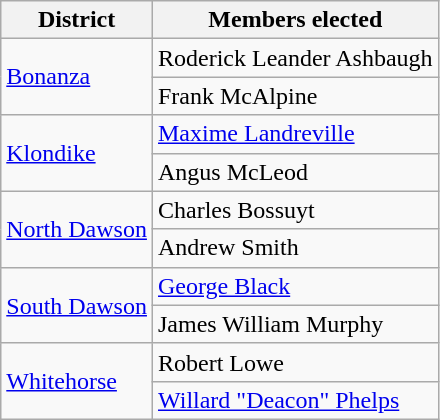<table class="wikitable">
<tr>
<th>District</th>
<th>Members elected</th>
</tr>
<tr>
<td rowspan="2"><a href='#'>Bonanza</a></td>
<td>Roderick Leander Ashbaugh</td>
</tr>
<tr>
<td>Frank McAlpine</td>
</tr>
<tr>
<td rowspan="2"><a href='#'>Klondike</a></td>
<td><a href='#'>Maxime Landreville</a></td>
</tr>
<tr>
<td>Angus McLeod</td>
</tr>
<tr>
<td rowspan="2"><a href='#'>North Dawson</a></td>
<td>Charles Bossuyt</td>
</tr>
<tr>
<td>Andrew Smith</td>
</tr>
<tr>
<td rowspan="2"><a href='#'>South Dawson</a></td>
<td><a href='#'>George Black</a></td>
</tr>
<tr>
<td>James William Murphy</td>
</tr>
<tr>
<td rowspan="2"><a href='#'>Whitehorse</a></td>
<td>Robert Lowe</td>
</tr>
<tr>
<td><a href='#'>Willard "Deacon" Phelps</a></td>
</tr>
</table>
